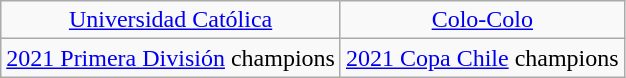<table class="wikitable" style="text-align:center">
<tr>
<td><a href='#'>Universidad Católica</a></td>
<td><a href='#'>Colo-Colo</a></td>
</tr>
<tr>
<td><a href='#'>2021 Primera División</a> champions</td>
<td><a href='#'>2021 Copa Chile</a> champions</td>
</tr>
</table>
